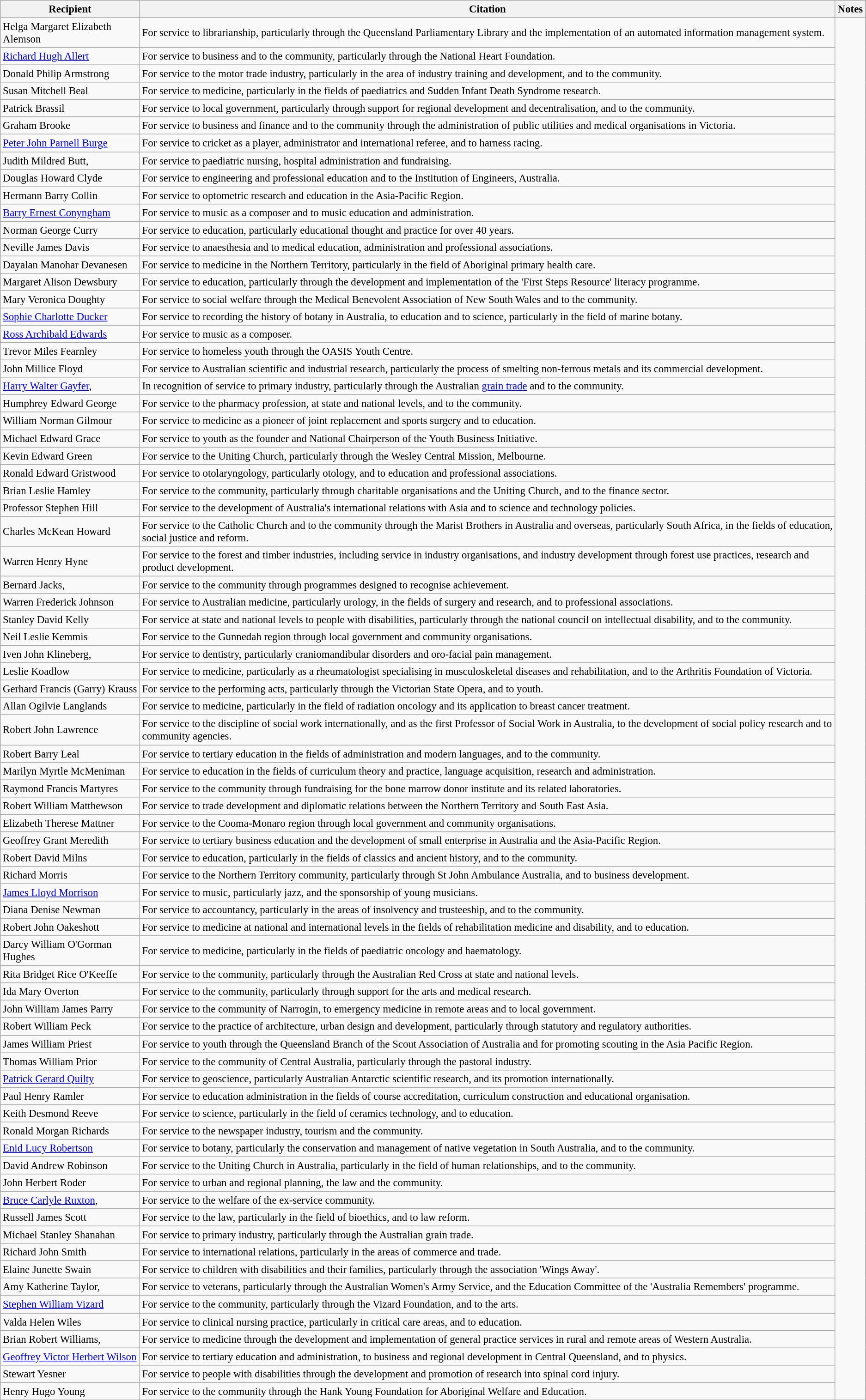<table class="wikitable" style="font-size:95%;">
<tr>
<th>Recipient</th>
<th>Citation</th>
<th>Notes</th>
</tr>
<tr>
<td>Helga Margaret Elizabeth Alemson</td>
<td>For service to librarianship, particularly through the Queensland Parliamentary Library and the implementation of an automated information management system.</td>
<td rowspan=76></td>
</tr>
<tr>
<td><a href='#'>Richard Hugh Allert</a></td>
<td>For service to business and to the community, particularly through the National Heart Foundation.</td>
</tr>
<tr>
<td>Donald Philip Armstrong</td>
<td>For service to the motor trade industry, particularly in the area of industry training and development, and to the community.</td>
</tr>
<tr>
<td> Susan Mitchell Beal</td>
<td>For service to medicine, particularly in the fields of paediatrics and Sudden Infant Death Syndrome research.</td>
</tr>
<tr>
<td>Patrick Brassil</td>
<td>For service to local government, particularly through support for regional development and decentralisation, and to the community.</td>
</tr>
<tr>
<td>Graham Brooke</td>
<td>For service to business and finance and to the community through the administration of public utilities and medical organisations in Victoria.</td>
</tr>
<tr>
<td><a href='#'>Peter John Parnell Burge</a></td>
<td>For service to cricket as a player, administrator and international referee, and to harness racing.</td>
</tr>
<tr>
<td>Judith Mildred Butt, </td>
<td>For service to paediatric nursing, hospital administration and fundraising.</td>
</tr>
<tr>
<td> Douglas Howard Clyde</td>
<td>For service to engineering and professional education and to the Institution of Engineers, Australia.</td>
</tr>
<tr>
<td> Hermann Barry Collin</td>
<td>For service to optometric research and education in the Asia-Pacific Region.</td>
</tr>
<tr>
<td> <a href='#'>Barry Ernest Conyngham</a></td>
<td>For service to music as a composer and to music education and administration.</td>
</tr>
<tr>
<td> Norman George Curry</td>
<td>For service to education, particularly educational thought and practice for over 40 years.</td>
</tr>
<tr>
<td> Neville James Davis</td>
<td>For service to anaesthesia and to medical education, administration and professional associations.</td>
</tr>
<tr>
<td> Dayalan Manohar Devanesen</td>
<td>For service to medicine in the Northern Territory, particularly in the field of Aboriginal primary health care.</td>
</tr>
<tr>
<td>Margaret Alison Dewsbury</td>
<td>For service to education, particularly through the development and implementation of the 'First Steps Resource' literacy programme.</td>
</tr>
<tr>
<td>Mary Veronica Doughty</td>
<td>For service to social welfare through the Medical Benevolent Association of New South Wales and to the community.</td>
</tr>
<tr>
<td> <a href='#'>Sophie Charlotte Ducker</a></td>
<td>For service to recording the history of botany in Australia, to education and to science, particularly in the field of marine botany.</td>
</tr>
<tr>
<td> <a href='#'>Ross Archibald Edwards</a></td>
<td>For service to music as a composer.</td>
</tr>
<tr>
<td>Trevor Miles Fearnley</td>
<td>For service to homeless youth through the OASIS Youth Centre.</td>
</tr>
<tr>
<td> John Millice Floyd</td>
<td>For service to Australian scientific and industrial research, particularly the process of smelting non-ferrous metals and its commercial development.</td>
</tr>
<tr>
<td> <a href='#'>Harry Walter Gayfer</a>, </td>
<td>In recognition of service to primary industry, particularly through the Australian <a href='#'>grain trade</a> and to the community.</td>
</tr>
<tr>
<td>Humphrey Edward George</td>
<td>For service to the pharmacy profession, at state and national levels, and to the community.</td>
</tr>
<tr>
<td>William Norman Gilmour</td>
<td>For service to medicine as a pioneer of joint replacement and sports surgery and to education.</td>
</tr>
<tr>
<td>Michael Edward Grace</td>
<td>For service to youth as the founder and National Chairperson of the Youth Business Initiative.</td>
</tr>
<tr>
<td> Kevin Edward Green</td>
<td>For service to the Uniting Church, particularly through the Wesley Central Mission, Melbourne.</td>
</tr>
<tr>
<td>Ronald Edward Gristwood</td>
<td>For service to otolaryngology, particularly otology, and to education and professional associations.</td>
</tr>
<tr>
<td>Brian Leslie Hamley</td>
<td>For service to the community, particularly through charitable organisations and the Uniting Church, and to the finance sector.</td>
</tr>
<tr>
<td>Professor Stephen Hill</td>
<td>For service to the development of Australia's international relations with Asia and to science and technology policies.</td>
</tr>
<tr>
<td> Charles McKean Howard</td>
<td>For service to the Catholic Church and to the community through the Marist Brothers in Australia and overseas, particularly South Africa, in the fields of education, social justice and reform.</td>
</tr>
<tr>
<td>Warren Henry Hyne</td>
<td>For service to the forest and timber industries, including service in industry organisations, and industry development through forest use practices, research and product development.</td>
</tr>
<tr>
<td>Bernard Jacks, </td>
<td>For service to the community through programmes designed to recognise achievement.</td>
</tr>
<tr>
<td>Warren Frederick Johnson</td>
<td>For service to Australian medicine, particularly urology, in the fields of surgery and research, and to professional associations.</td>
</tr>
<tr>
<td>Stanley David Kelly</td>
<td>For service at state and national levels to people with disabilities, particularly through the national council on intellectual disability, and to the community.</td>
</tr>
<tr>
<td>Neil Leslie Kemmis</td>
<td>For service to the Gunnedah region through local government and community organisations.</td>
</tr>
<tr>
<td> Iven John Klineberg, </td>
<td>For service to dentistry, particularly craniomandibular disorders and oro-facial pain management.</td>
</tr>
<tr>
<td> Leslie Koadlow</td>
<td>For service to medicine, particularly as a rheumatologist specialising in musculoskeletal diseases and rehabilitation, and to the Arthritis Foundation of Victoria.</td>
</tr>
<tr>
<td>Gerhard Francis (Garry) Krauss</td>
<td>For service to the performing acts, particularly through the Victorian State Opera, and to youth.</td>
</tr>
<tr>
<td> Allan Ogilvie Langlands</td>
<td>For service to medicine, particularly in the field of radiation oncology and its application to breast cancer treatment.</td>
</tr>
<tr>
<td> Robert John Lawrence</td>
<td>For service to the discipline of social work internationally, and as the first Professor of Social Work in Australia, to the development of social policy research and to community agencies.</td>
</tr>
<tr>
<td> Robert Barry Leal</td>
<td>For service to tertiary education in the fields of administration and modern languages, and to the community.</td>
</tr>
<tr>
<td> Marilyn Myrtle McMeniman</td>
<td>For service to education in the fields of curriculum theory and practice, language acquisition, research and administration.</td>
</tr>
<tr>
<td> Raymond Francis Martyres</td>
<td>For service to the community through fundraising for the bone marrow donor institute and its related laboratories.</td>
</tr>
<tr>
<td>Robert William Matthewson</td>
<td>For service to trade development and diplomatic relations between the Northern Territory and South East Asia.</td>
</tr>
<tr>
<td>Elizabeth Therese Mattner</td>
<td>For service to the Cooma-Monaro region through local government and community organisations.</td>
</tr>
<tr>
<td> Geoffrey Grant Meredith</td>
<td>For service to tertiary business education and the development of small enterprise in Australia and the Asia-Pacific Region.</td>
</tr>
<tr>
<td> Robert David Milns</td>
<td>For service to education, particularly in the fields of classics and ancient history, and to the community.</td>
</tr>
<tr>
<td>Richard Morris</td>
<td>For service to the Northern Territory community, particularly through St John Ambulance Australia, and to business development.</td>
</tr>
<tr>
<td><a href='#'>James Lloyd Morrison</a></td>
<td>For service to music, particularly jazz, and the sponsorship of young musicians.</td>
</tr>
<tr>
<td>Diana Denise Newman</td>
<td>For service to accountancy, particularly in the areas of insolvency and trusteeship, and to the community.</td>
</tr>
<tr>
<td> Robert John Oakeshott</td>
<td>For service to medicine at national and international levels in the fields of rehabilitation medicine and disability, and to education.</td>
</tr>
<tr>
<td> Darcy William O'Gorman Hughes</td>
<td>For service to medicine, particularly in the fields of paediatric oncology and haematology.</td>
</tr>
<tr>
<td>Rita Bridget Rice O'Keeffe</td>
<td>For service to the community, particularly through the Australian Red Cross at state and national levels.</td>
</tr>
<tr>
<td>Ida Mary Overton</td>
<td>For service to the community, particularly through support for the arts and medical research.</td>
</tr>
<tr>
<td> John William James Parry</td>
<td>For service to the community of Narrogin, to emergency medicine in remote areas and to local government.</td>
</tr>
<tr>
<td>Robert William Peck</td>
<td>For service to the practice of architecture, urban design and development, particularly through statutory and regulatory authorities.</td>
</tr>
<tr>
<td>James William Priest</td>
<td>For service to youth through the Queensland Branch of the Scout Association of Australia and for promoting scouting in the Asia Pacific Region.</td>
</tr>
<tr>
<td>Thomas William Prior</td>
<td>For service to the community of Central Australia, particularly through the pastoral industry.</td>
</tr>
<tr>
<td> <a href='#'>Patrick Gerard Quilty</a></td>
<td>For service to geoscience, particularly Australian Antarctic scientific research, and its promotion internationally.</td>
</tr>
<tr>
<td>Paul Henry Ramler</td>
<td>For service to education administration in the fields of course accreditation, curriculum construction and educational organisation.</td>
</tr>
<tr>
<td> Keith Desmond Reeve</td>
<td>For service to science, particularly in the field of ceramics technology, and to education.</td>
</tr>
<tr>
<td>Ronald Morgan Richards</td>
<td>For service to the newspaper industry, tourism and the community.</td>
</tr>
<tr>
<td><a href='#'>Enid Lucy Robertson</a></td>
<td>For service to botany, particularly the conservation and management of native vegetation in South Australia, and to the community.</td>
</tr>
<tr>
<td> David Andrew Robinson</td>
<td>For service to the Uniting Church in Australia, particularly in the field of human relationships, and to the community.</td>
</tr>
<tr>
<td> John Herbert Roder</td>
<td>For service to urban and regional planning, the law and the community.</td>
</tr>
<tr>
<td><a href='#'>Bruce Carlyle Ruxton</a>, </td>
<td>For service to the welfare of the ex-service community.</td>
</tr>
<tr>
<td>Russell James Scott</td>
<td>For service to the law, particularly in the field of bioethics, and to law reform.</td>
</tr>
<tr>
<td>Michael Stanley Shanahan</td>
<td>For service to primary industry, particularly through the Australian grain trade.</td>
</tr>
<tr>
<td>Richard John Smith</td>
<td>For service to international relations, particularly in the areas of commerce and trade.</td>
</tr>
<tr>
<td>Elaine Junette Swain</td>
<td>For service to children with disabilities and their families, particularly through the association 'Wings Away'.</td>
</tr>
<tr>
<td>Amy Katherine Taylor, </td>
<td>For service to veterans, particularly through the Australian Women's Army Service, and the Education Committee of the 'Australia Remembers' programme.</td>
</tr>
<tr>
<td><a href='#'>Stephen William Vizard</a></td>
<td>For service to the community, particularly through the Vizard Foundation, and to the arts.</td>
</tr>
<tr>
<td>Valda Helen Wiles</td>
<td>For service to clinical nursing practice, particularly in critical care areas, and to education.</td>
</tr>
<tr>
<td> Brian Robert Williams, </td>
<td>For service to medicine through the development and implementation of general practice services in rural and remote areas of Western Australia.</td>
</tr>
<tr>
<td> <a href='#'>Geoffrey Victor Herbert Wilson</a></td>
<td>For service to tertiary education and administration, to business and regional development in Central Queensland, and to physics.</td>
</tr>
<tr>
<td>Stewart Yesner</td>
<td>For service to people with disabilities through the development and promotion of research into spinal cord injury.</td>
</tr>
<tr>
<td>Henry Hugo Young</td>
<td>For service to the community through the Hank Young Foundation for Aboriginal Welfare and Education.</td>
</tr>
</table>
